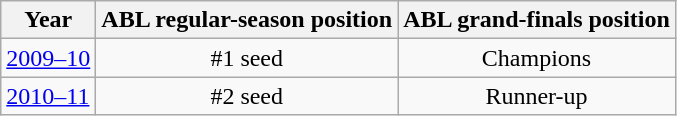<table class="wikitable float-right">
<tr>
<th>Year</th>
<th>ABL regular-season position</th>
<th>ABL grand-finals position</th>
</tr>
<tr>
<td><a href='#'>2009–10</a></td>
<td style="vertical-align:middle; text-align:center;">#1 seed</td>
<td style="vertical-align:middle; text-align:center;">Champions</td>
</tr>
<tr>
<td><a href='#'>2010–11</a></td>
<td style="vertical-align:middle; text-align:center;">#2 seed</td>
<td style="vertical-align:middle; text-align:center;">Runner-up</td>
</tr>
</table>
